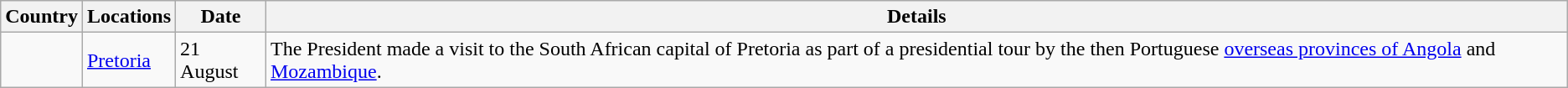<table class="wikitable">
<tr>
<th>Country</th>
<th>Locations</th>
<th>Date</th>
<th>Details</th>
</tr>
<tr>
<td></td>
<td><a href='#'>Pretoria</a></td>
<td>21 August</td>
<td>The President made a visit to the South African capital of Pretoria as part of a presidential tour by the then Portuguese <a href='#'>overseas provinces of Angola</a> and <a href='#'>Mozambique</a>.</td>
</tr>
</table>
